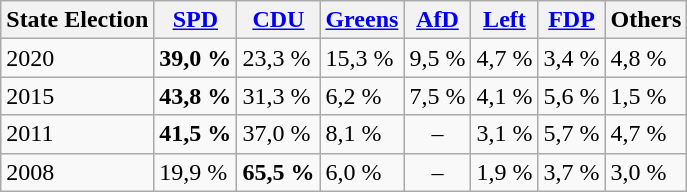<table class="wikitable zebra">
<tr class="hintergrundfarbe5">
<th>State Election</th>
<th><a href='#'>SPD</a></th>
<th><a href='#'>CDU</a></th>
<th><a href='#'>Greens</a></th>
<th><a href='#'>AfD</a></th>
<th><a href='#'>Left</a></th>
<th><a href='#'>FDP</a></th>
<th>Others</th>
</tr>
<tr>
<td>2020</td>
<td><strong>39,0 %</strong></td>
<td>23,3 %</td>
<td>15,3 %</td>
<td>9,5 %</td>
<td>4,7 %</td>
<td>3,4 %</td>
<td>4,8 %</td>
</tr>
<tr>
<td>2015</td>
<td><strong>43,8 %</strong></td>
<td>31,3 %</td>
<td>6,2 %</td>
<td>7,5 %</td>
<td>4,1 %</td>
<td>5,6 %</td>
<td>1,5 %</td>
</tr>
<tr>
<td>2011</td>
<td><strong>41,5 %</strong></td>
<td>37,0 %</td>
<td>8,1 %</td>
<td style="text-align:center">–</td>
<td>3,1 %</td>
<td>5,7 %</td>
<td>4,7 %</td>
</tr>
<tr>
<td>2008</td>
<td>19,9 %</td>
<td><strong>65,5 %</strong></td>
<td>6,0 %</td>
<td style="text-align:center">–</td>
<td>1,9 %</td>
<td>3,7 %</td>
<td>3,0 %</td>
</tr>
</table>
